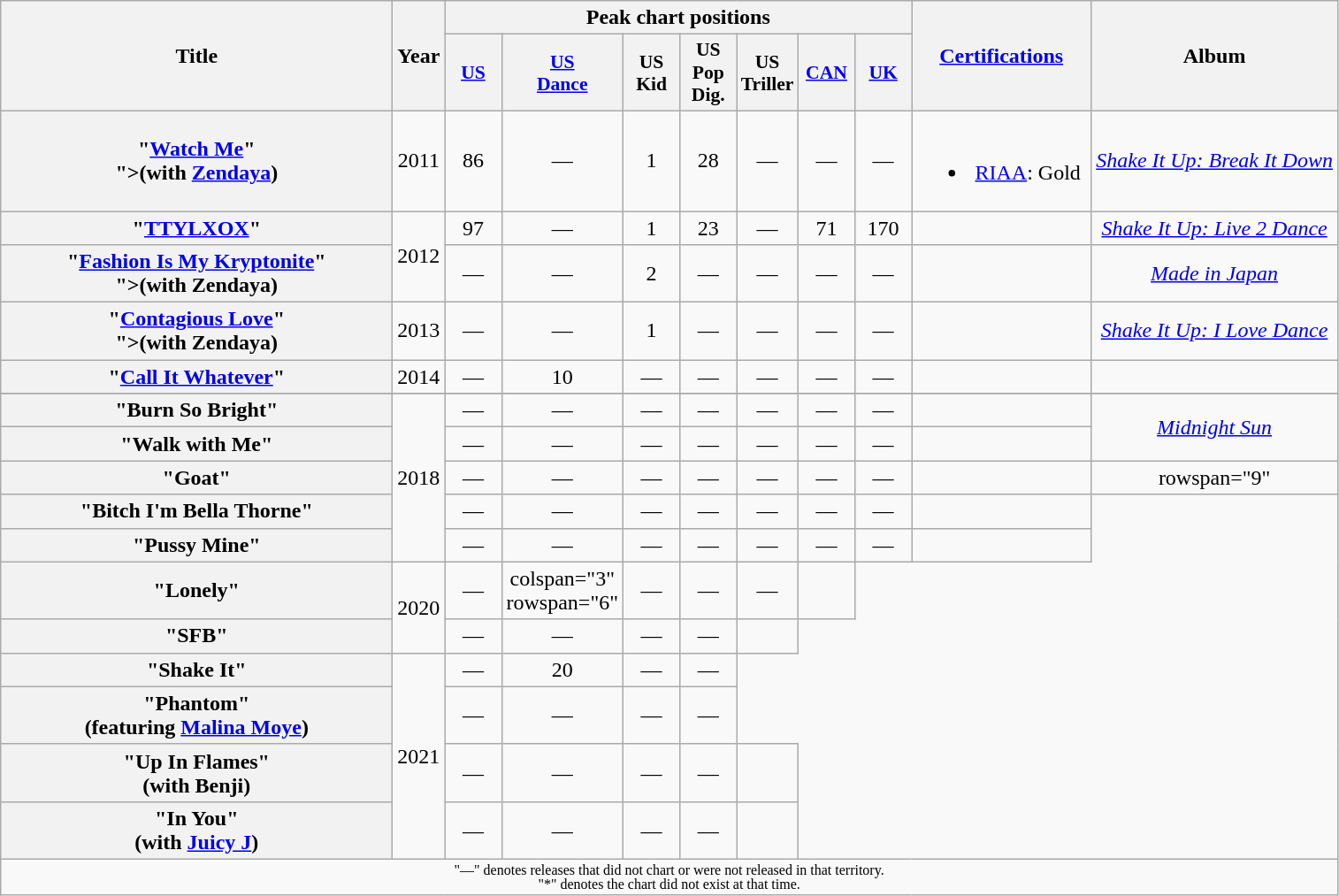<table class="wikitable plainrowheaders" style="text-align:center;">
<tr>
<th scope="col" rowspan="2" style="width:18em;">Title</th>
<th scope="col" rowspan="2">Year</th>
<th scope="col" colspan="7">Peak chart positions</th>
<th scope="col" rowspan="2" style="width:8em;"><a href='#'>Certifications</a></th>
<th scope="col" rowspan="2">Album</th>
</tr>
<tr>
<th scope="col" style="width:2.5em;font-size:90%;"><a href='#'>US</a><br></th>
<th scope="col" style="width:2.5em;font-size:90%;"><a href='#'>US<br>Dance</a><br></th>
<th scope="col" style="width:2.5em;font-size:90%;">US<br>Kid<br></th>
<th scope="col" style="width:2.5em;font-size:90%;">US<br>Pop Dig.<br></th>
<th scope="col" style="width:2.5em;font-size:90%;">US<br>Triller<br></th>
<th scope="col" style="width:2.5em;font-size:90%;"><a href='#'>CAN</a><br></th>
<th scope="col" style="width:2.5em;font-size:90%;"><a href='#'>UK</a><br></th>
</tr>
<tr>
<th scope="row">"<a href='#'>Watch Me</a>"<br><span>">(with <a href='#'>Zendaya</a>)</span></th>
<td>2011</td>
<td>86</td>
<td>—</td>
<td>1</td>
<td>28</td>
<td>—</td>
<td>—</td>
<td>—</td>
<td><br><ul><li><a href='#'>RIAA</a>: Gold</li></ul></td>
<td><em><a href='#'>Shake It Up: Break It Down</a></em></td>
</tr>
<tr>
<th scope="row">"<a href='#'>TTYLXOX</a>"</th>
<td rowspan=2>2012</td>
<td>97</td>
<td>—</td>
<td>1</td>
<td>23</td>
<td>—</td>
<td>71</td>
<td>170</td>
<td></td>
<td><em><a href='#'>Shake It Up: Live 2 Dance</a></em></td>
</tr>
<tr>
<th scope="row">"<a href='#'>Fashion Is My Kryptonite</a>"<br><span>">(with Zendaya)</span></th>
<td>—</td>
<td>—</td>
<td>2</td>
<td>—</td>
<td>—</td>
<td>—</td>
<td>—</td>
<td></td>
<td><em><a href='#'>Made in Japan</a></em></td>
</tr>
<tr>
<th scope="row">"<a href='#'>Contagious Love</a>"<br><span>">(with Zendaya)</span></th>
<td>2013</td>
<td>—</td>
<td>—</td>
<td>1</td>
<td>—</td>
<td>—</td>
<td>—</td>
<td>—</td>
<td></td>
<td><em><a href='#'>Shake It Up: I Love Dance</a></em></td>
</tr>
<tr>
<th scope="row">"<a href='#'>Call It Whatever</a>"</th>
<td>2014</td>
<td>—</td>
<td>10</td>
<td>—</td>
<td>—</td>
<td>—</td>
<td>—</td>
<td>—</td>
<td></td>
<td></td>
</tr>
<tr>
</tr>
<tr>
<th scope="row">"Burn So Bright"</th>
<td rowspan=5>2018</td>
<td>—</td>
<td>—</td>
<td>—</td>
<td>—</td>
<td>—</td>
<td>—</td>
<td>—</td>
<td></td>
<td rowspan="2"><em><a href='#'>Midnight Sun</a></em></td>
</tr>
<tr>
<th scope="row">"Walk with Me"</th>
<td>—</td>
<td>—</td>
<td>—</td>
<td>—</td>
<td>—</td>
<td>—</td>
<td>—</td>
<td></td>
</tr>
<tr>
<th scope="row">"Goat"</th>
<td>—</td>
<td>—</td>
<td>—</td>
<td>—</td>
<td>—</td>
<td>—</td>
<td>—</td>
<td></td>
<td>rowspan="9" </td>
</tr>
<tr>
<th scope="row">"Bitch I'm Bella Thorne"</th>
<td>—</td>
<td>—</td>
<td>—</td>
<td>—</td>
<td>—</td>
<td>—</td>
<td>—</td>
<td></td>
</tr>
<tr>
<th scope="row">"Pussy Mine"</th>
<td>—</td>
<td>—</td>
<td>—</td>
<td>—</td>
<td>—</td>
<td>—</td>
<td>—</td>
<td></td>
</tr>
<tr>
<th scope="row">"Lonely"</th>
<td rowspan="2">2020</td>
<td>—</td>
<td>colspan="3" rowspan="6" </td>
<td>—</td>
<td>—</td>
<td>—</td>
<td></td>
</tr>
<tr>
<th scope="row">"SFB"</th>
<td>—</td>
<td>—</td>
<td>—</td>
<td>—</td>
<td></td>
</tr>
<tr>
<th scope="row">"Shake It"</th>
<td rowspan="4">2021</td>
<td>—</td>
<td>20</td>
<td>—</td>
<td>—</td>
</tr>
<tr>
<th scope="row">"Phantom"<br><span>(featuring <a href='#'>Malina Moye</a>)</span></th>
<td>—</td>
<td>—</td>
<td>—</td>
<td>—</td>
</tr>
<tr>
<th scope="row">"Up In Flames"<br><span>(with Benji)</span></th>
<td>—</td>
<td>—</td>
<td>—</td>
<td>—</td>
<td></td>
</tr>
<tr>
<th scope="row">"In You"<br><span>(with <a href='#'>Juicy J</a>)</span></th>
<td>—</td>
<td>—</td>
<td>—</td>
<td>—</td>
<td></td>
</tr>
<tr>
<td align="center" colspan="11" style="font-size:8pt">"—" denotes releases that did not chart or were not released in that territory.<br>"*" denotes the chart did not exist at that time.</td>
</tr>
</table>
